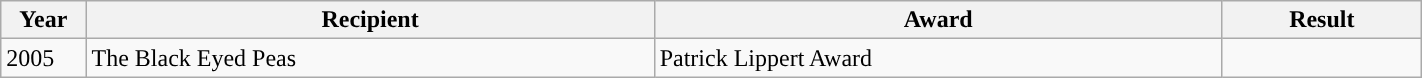<table style="width: 75%;" class="wikitable">
<tr>
<th style="width:6%;"><strong>Year</strong></th>
<th style="width:40%;"><strong>Recipient</strong></th>
<th style="width:40%;"><strong>Award</strong></th>
<th style="width:14%;"><strong>Result</strong></th>
</tr>
<tr>
<td>2005</td>
<td>The Black Eyed Peas</td>
<td>Patrick Lippert Award</td>
<td></td>
</tr>
</table>
